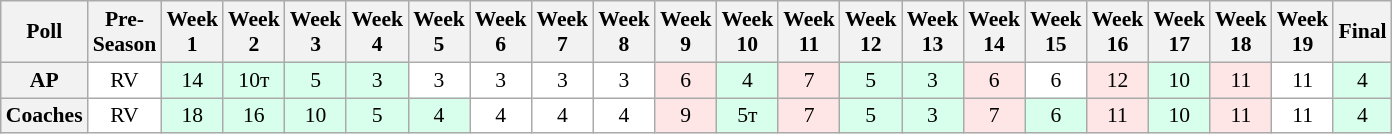<table class="wikitable" style="white-space:nowrap;font-size:90%">
<tr>
<th>Poll</th>
<th>Pre-<br>Season</th>
<th>Week<br>1</th>
<th>Week<br>2</th>
<th>Week<br>3</th>
<th>Week<br>4</th>
<th>Week<br>5</th>
<th>Week<br>6</th>
<th>Week<br>7</th>
<th>Week<br>8</th>
<th>Week<br>9</th>
<th>Week<br>10</th>
<th>Week<br>11</th>
<th>Week<br>12</th>
<th>Week<br>13</th>
<th>Week<br>14</th>
<th>Week<br>15</th>
<th>Week<br>16</th>
<th>Week<br>17</th>
<th>Week<br>18</th>
<th>Week<br>19</th>
<th>Final</th>
</tr>
<tr style="text-align:center;">
<th>AP</th>
<td style="background:#FFF;">RV</td>
<td style="background:#D8FFEB;">14</td>
<td style="background:#D8FFEB;">10т</td>
<td style="background:#D8FFEB;">5</td>
<td style="background:#D8FFEB;">3</td>
<td style="background:#FFF;">3</td>
<td style="background:#FFF;">3</td>
<td style="background:#FFF;">3</td>
<td style="background:#FFF;">3</td>
<td style="background:#FFE6E6;">6</td>
<td style="background:#D8FFEB;">4</td>
<td style="background:#FFE6E6;">7</td>
<td style="background:#D8FFEB;">5</td>
<td style="background:#D8FFEB;">3</td>
<td style="background:#FFE6E6;">6</td>
<td style="background:#FFF;">6</td>
<td style="background:#FFE6E6;">12</td>
<td style="background:#D8FFEB;">10</td>
<td style="background:#FFE6E6;">11</td>
<td style="background:#FFF;">11</td>
<td style="background:#D8FFEB;">4</td>
</tr>
<tr style="text-align:center;">
<th>Coaches</th>
<td style="background:#FFF;">RV</td>
<td style="background:#D8FFEB;">18</td>
<td style="background:#D8FFEB;">16</td>
<td style="background:#D8FFEB;">10</td>
<td style="background:#D8FFEB;">5</td>
<td style="background:#D8FFEB;">4</td>
<td style="background:#FFF;">4</td>
<td style="background:#FFF;">4</td>
<td style="background:#FFF;">4</td>
<td style="background:#FFE6E6;">9</td>
<td style="background:#D8FFEB;">5т</td>
<td style="background:#FFE6E6;">7</td>
<td style="background:#D8FFEB;">5</td>
<td style="background:#D8FFEB;">3</td>
<td style="background:#FFE6E6;">7</td>
<td style="background:#D8FFEB;">6</td>
<td style="background:#FFE6E6;">11</td>
<td style="background:#D8FFEB;">10</td>
<td style="background:#FFE6E6;">11</td>
<td style="background:#FFF;">11</td>
<td style="background:#D8FFEB;">4</td>
</tr>
</table>
